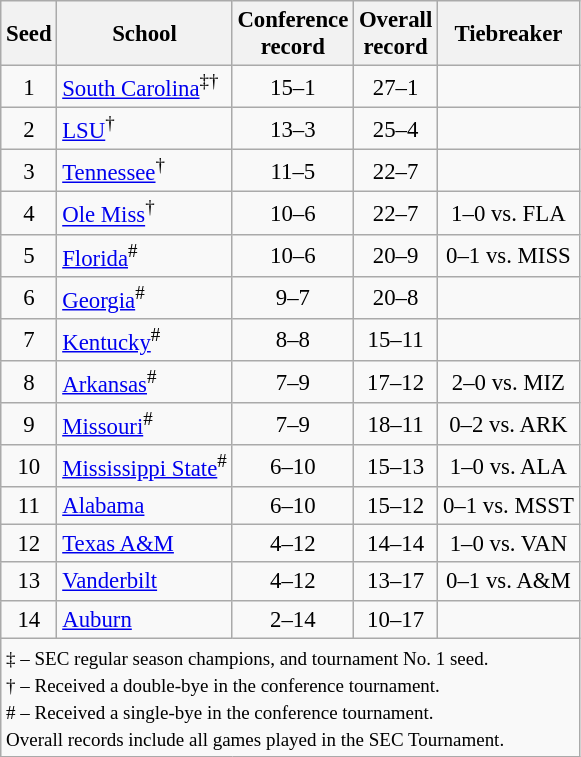<table class="wikitable" style="white-space:nowrap; font-size:95%; text-align:center">
<tr>
<th>Seed</th>
<th>School</th>
<th>Conference<br>record</th>
<th>Overall<br>record</th>
<th>Tiebreaker</th>
</tr>
<tr>
<td>1</td>
<td align=left><a href='#'>South Carolina</a><sup>‡†</sup></td>
<td>15–1</td>
<td>27–1</td>
<td></td>
</tr>
<tr>
<td>2</td>
<td align=left><a href='#'>LSU</a><sup>†</sup></td>
<td>13–3</td>
<td>25–4</td>
<td></td>
</tr>
<tr>
<td>3</td>
<td align=left><a href='#'>Tennessee</a><sup>†</sup></td>
<td>11–5</td>
<td>22–7</td>
<td></td>
</tr>
<tr>
<td>4</td>
<td align=left><a href='#'>Ole Miss</a><sup>†</sup></td>
<td>10–6</td>
<td>22–7</td>
<td>1–0 vs. FLA</td>
</tr>
<tr>
<td>5</td>
<td align=left><a href='#'>Florida</a><sup>#</sup></td>
<td>10–6</td>
<td>20–9</td>
<td>0–1 vs. MISS</td>
</tr>
<tr>
<td>6</td>
<td align=left><a href='#'>Georgia</a><sup>#</sup></td>
<td>9–7</td>
<td>20–8</td>
<td></td>
</tr>
<tr>
<td>7</td>
<td align=left><a href='#'>Kentucky</a><sup>#</sup></td>
<td>8–8</td>
<td>15–11</td>
<td></td>
</tr>
<tr>
<td>8</td>
<td align=left><a href='#'>Arkansas</a><sup>#</sup></td>
<td>7–9</td>
<td>17–12</td>
<td>2–0 vs. MIZ</td>
</tr>
<tr>
<td>9</td>
<td align=left><a href='#'>Missouri</a><sup>#</sup></td>
<td>7–9</td>
<td>18–11</td>
<td>0–2 vs. ARK</td>
</tr>
<tr>
<td>10</td>
<td align=left><a href='#'>Mississippi State</a><sup>#</sup></td>
<td>6–10</td>
<td>15–13</td>
<td>1–0 vs. ALA</td>
</tr>
<tr>
<td>11</td>
<td align=left><a href='#'>Alabama</a></td>
<td>6–10</td>
<td>15–12</td>
<td>0–1 vs. MSST</td>
</tr>
<tr>
<td>12</td>
<td align=left><a href='#'>Texas A&M</a></td>
<td>4–12</td>
<td>14–14</td>
<td>1–0 vs. VAN</td>
</tr>
<tr>
<td>13</td>
<td align=left><a href='#'>Vanderbilt</a></td>
<td>4–12</td>
<td>13–17</td>
<td>0–1 vs. A&M</td>
</tr>
<tr>
<td>14</td>
<td align=left><a href='#'>Auburn</a></td>
<td>2–14</td>
<td>10–17</td>
<td></td>
</tr>
<tr>
<td colspan=6 align=left><small>‡ – SEC regular season champions, and tournament No. 1 seed.<br>† – Received a double-bye in the conference tournament.<br># – Received a single-bye in the conference tournament.<br>Overall records include all games played in the SEC Tournament.</small></td>
</tr>
</table>
